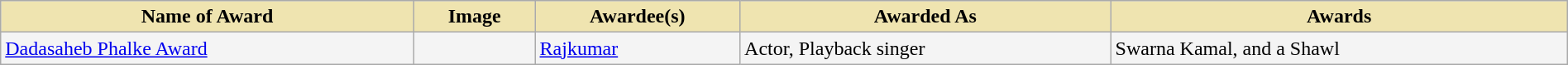<table class="wikitable" style="width:100%;">
<tr>
<th style="background-color:#EFE4B0;">Name of Award</th>
<th style="background-color:#EFE4B0;">Image</th>
<th style="background-color:#EFE4B0;">Awardee(s)</th>
<th style="background-color:#EFE4B0;">Awarded As</th>
<th style="background-color:#EFE4B0;">Awards</th>
</tr>
<tr style="background-color:#F4F4F4">
<td><a href='#'>Dadasaheb Phalke Award</a></td>
<td></td>
<td><a href='#'>Rajkumar</a></td>
<td>Actor, Playback singer</td>
<td>Swarna Kamal,  and a Shawl</td>
</tr>
</table>
